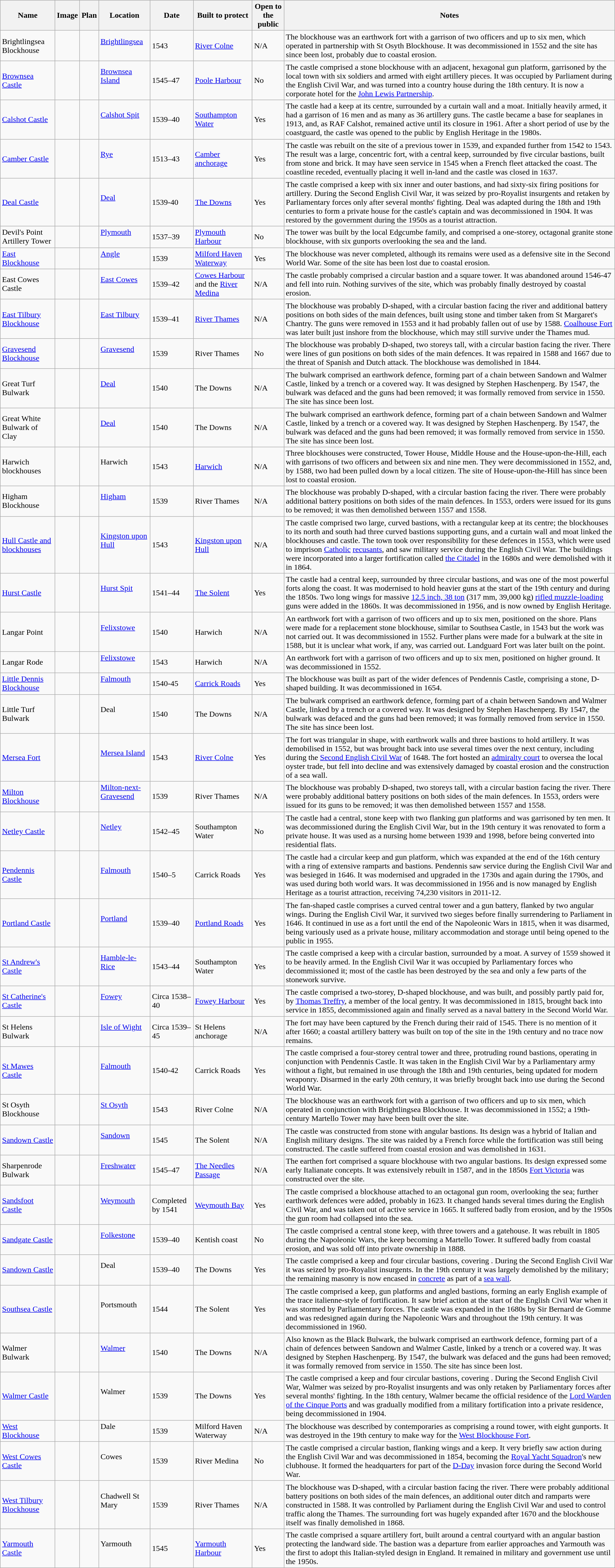<table class="wikitable" border="1">
<tr>
<th>Name</th>
<th>Image</th>
<th>Plan</th>
<th>Location</th>
<th>Date</th>
<th>Built to protect</th>
<th>Open to the public</th>
<th>Notes</th>
</tr>
<tr>
<td>Brightlingsea Blockhouse</td>
<td></td>
<td></td>
<td><a href='#'>Brightlingsea</a><br><br></td>
<td>1543</td>
<td><a href='#'>River Colne</a></td>
<td>N/A</td>
<td>The blockhouse was an earthwork fort with a garrison of two officers and up to six men, which operated in partnership with St Osyth Blockhouse. It was decommissioned in 1552 and the site has since been lost, probably due to coastal erosion.</td>
</tr>
<tr>
<td><a href='#'>Brownsea Castle</a></td>
<td></td>
<td></td>
<td><a href='#'>Brownsea Island</a><br><br></td>
<td>1545–47</td>
<td><a href='#'>Poole Harbour</a></td>
<td>No</td>
<td>The castle comprised a stone blockhouse with an adjacent, hexagonal gun platform, garrisoned by the local town with six soldiers and armed with eight artillery pieces. It was occupied by Parliament during the English Civil War, and was turned into a country house during the 18th century. It is now a corporate hotel for the <a href='#'>John Lewis Partnership</a>.</td>
</tr>
<tr>
<td><a href='#'>Calshot Castle</a></td>
<td></td>
<td></td>
<td><a href='#'>Calshot Spit</a><br><br></td>
<td>1539–40</td>
<td><a href='#'>Southampton Water</a></td>
<td>Yes</td>
<td>The castle had a keep at its centre, surrounded by a curtain wall and a moat. Initially heavily armed, it had a garrison of 16 men and as many as 36 artillery guns. The castle became a base for seaplanes  in 1913, and, as RAF Calshot, remained active until its closure in 1961. After a short period of use by the coastguard, the castle was opened to the public by English Heritage in the 1980s.</td>
</tr>
<tr>
<td><a href='#'>Camber Castle</a></td>
<td></td>
<td></td>
<td><a href='#'>Rye</a><br><br></td>
<td>1513–43</td>
<td><a href='#'>Camber anchorage</a></td>
<td>Yes</td>
<td>The castle was rebuilt on the site of a previous tower in 1539, and expanded further from 1542 to 1543. The result was a large, concentric fort, with a central keep, surrounded by five circular bastions, built from stone and brick. It may have seen service in 1545 when a French fleet attacked the coast. The coastline receded, eventually placing it well in-land and the castle was closed in 1637.</td>
</tr>
<tr>
<td><a href='#'>Deal Castle</a></td>
<td></td>
<td></td>
<td><a href='#'>Deal</a><br><br></td>
<td>1539-40</td>
<td><a href='#'>The Downs</a></td>
<td>Yes</td>
<td>The castle comprised a keep with six inner and outer bastions, and had sixty-six firing positions for artillery. During the Second English Civil War, it was seized by pro-Royalist insurgents and retaken by Parliamentary forces only after several months' fighting. Deal was adapted during the 18th and 19th centuries to form a  private house for the castle's captain and was decommissioned in 1904. It was restored by the government during the 1950s as a tourist attraction.</td>
</tr>
<tr>
<td>Devil's Point Artillery Tower</td>
<td></td>
<td></td>
<td><a href='#'>Plymouth</a><br><br></td>
<td>1537–39</td>
<td><a href='#'>Plymouth Harbour</a></td>
<td>No</td>
<td>The tower was built by the local Edgcumbe family, and comprised a one-storey, octagonal granite stone blockhouse, with six gunports overlooking the sea and the land.</td>
</tr>
<tr>
<td><a href='#'>East Blockhouse</a></td>
<td></td>
<td></td>
<td><a href='#'>Angle</a><br><br></td>
<td>1539</td>
<td><a href='#'>Milford Haven Waterway</a></td>
<td>Yes</td>
<td>The blockhouse was never completed, although its remains were used as a defensive site in the Second World War. Some of the site has been lost due to coastal erosion.</td>
</tr>
<tr>
<td>East Cowes Castle</td>
<td></td>
<td></td>
<td><a href='#'>East Cowes</a><br><br></td>
<td>1539–42</td>
<td><a href='#'>Cowes Harbour</a> and the <a href='#'>River Medina</a></td>
<td>N/A</td>
<td>The castle probably comprised a circular bastion and a square tower. It was abandoned around 1546-47 and fell into ruin. Nothing survives of the site, which was probably finally destroyed by coastal erosion.</td>
</tr>
<tr>
<td><a href='#'>East Tilbury Blockhouse</a></td>
<td></td>
<td></td>
<td><a href='#'>East Tilbury</a><br><br></td>
<td>1539–41</td>
<td><a href='#'>River Thames</a></td>
<td>N/A</td>
<td>The blockhouse was probably D-shaped, with a circular bastion facing the river and additional battery positions on both sides of the main defences, built using stone and timber taken from St Margaret's Chantry. The guns were removed in 1553 and it had probably fallen out of use by 1588. <a href='#'>Coalhouse Fort</a> was later built just inshore from the blockhouse, which may still survive under the Thames mud.</td>
</tr>
<tr>
<td><a href='#'>Gravesend Blockhouse</a></td>
<td></td>
<td></td>
<td><a href='#'>Gravesend</a><br><br></td>
<td>1539</td>
<td>River Thames</td>
<td>No</td>
<td>The blockhouse was probably D-shaped, two storeys tall, with a circular bastion facing the river. There were lines of gun positions on both sides of the main defences. It was repaired in 1588 and 1667 due to the threat of Spanish and Dutch attack. The blockhouse was demolished in 1844.</td>
</tr>
<tr>
<td>Great Turf Bulwark</td>
<td></td>
<td></td>
<td><a href='#'>Deal</a> <br><br></td>
<td>1540</td>
<td>The Downs</td>
<td>N/A</td>
<td>The bulwark comprised an earthwork defence, forming part of a chain between Sandown and Walmer Castle, linked by a trench or a covered way. It was designed by Stephen Haschenperg. By 1547, the bulwark was defaced and the guns had been removed; it was formally removed from service in 1550. The site has since been lost.</td>
</tr>
<tr>
<td>Great White Bulwark of Clay</td>
<td></td>
<td></td>
<td><a href='#'>Deal</a> <br><br></td>
<td>1540</td>
<td>The Downs</td>
<td>N/A</td>
<td>The bulwark comprised an earthwork defence, forming part of a chain between Sandown and Walmer Castle, linked by a trench or a covered way. It was designed by Stephen Haschenperg. By 1547, the bulwark was defaced and the guns had been removed; it was formally removed from service in 1550. The site has since been lost.</td>
</tr>
<tr>
<td>Harwich blockhouses</td>
<td></td>
<td></td>
<td>Harwich<br><br></td>
<td>1543</td>
<td><a href='#'>Harwich</a></td>
<td>N/A</td>
<td>Three blockhouses were constructed, Tower House, Middle House and the House-upon-the-Hill, each with garrisons of two officers and between six and nine men. They were decommissioned in 1552, and, by 1588, two had been pulled down by a local citizen. The site of House-upon-the-Hill has since been lost to coastal erosion.</td>
</tr>
<tr>
<td>Higham Blockhouse</td>
<td></td>
<td></td>
<td><a href='#'>Higham</a><br><br></td>
<td>1539</td>
<td>River Thames</td>
<td>N/A</td>
<td>The blockhouse was probably D-shaped, with a circular bastion facing the river. There were probably additional battery positions on both sides of the main defences. In 1553, orders were issued for its guns to be removed; it was then demolished between 1557 and 1558.</td>
</tr>
<tr>
<td><a href='#'>Hull Castle and blockhouses</a></td>
<td></td>
<td></td>
<td><a href='#'>Kingston upon Hull</a><br><br></td>
<td>1543</td>
<td><a href='#'>Kingston upon Hull</a></td>
<td>N/A</td>
<td>The castle comprised two large, curved bastions, with a rectangular keep at its centre; the blockhouses to its north and south had three curved bastions supporting guns, and a curtain wall and moat linked the blockhouses and castle. The town took over responsibility for these defences in 1553, which were used to imprison <a href='#'>Catholic</a> <a href='#'>recusants</a>, and saw military service during the English Civil War. The buildings were incorporated into a larger fortification called <a href='#'>the Citadel</a> in the 1680s and were demolished with it in 1864.</td>
</tr>
<tr>
<td><a href='#'>Hurst Castle</a></td>
<td></td>
<td></td>
<td><a href='#'>Hurst Spit</a><br><br></td>
<td>1541–44</td>
<td><a href='#'>The Solent</a></td>
<td>Yes</td>
<td>The castle had a central keep, surrounded by three circular bastions, and was one of the most powerful forts along the coast. It was modernised to hold heavier guns at the start of the 19th century and during the 1850s. Two long wings for massive <a href='#'>12.5 inch, 38 ton</a> (317 mm, 39,000 kg) <a href='#'>rifled muzzle-loading</a> guns were added in the 1860s. It was decommissioned in 1956, and is now owned by English Heritage.</td>
</tr>
<tr>
<td>Langar Point</td>
<td></td>
<td></td>
<td><a href='#'>Felixstowe</a><br><br></td>
<td>1540</td>
<td>Harwich</td>
<td>N/A</td>
<td>An earthwork fort with a garrison of two officers and up to six men, positioned on the shore. Plans were made for a replacement stone blockhouse, similar to Southsea Castle, in 1543 but the work was not carried out. It was decommissioned in 1552. Further plans were made for a bulwark at the site in 1588, but it is unclear what work, if any, was carried out. Landguard Fort was later built on the point.</td>
</tr>
<tr>
<td>Langar Rode</td>
<td></td>
<td></td>
<td><a href='#'>Felixstowe</a><br><br></td>
<td>1543</td>
<td>Harwich</td>
<td>N/A</td>
<td>An earthwork fort with a garrison of two officers and up to six men, positioned on higher ground. It was decommissioned in 1552.</td>
</tr>
<tr>
<td><a href='#'>Little Dennis Blockhouse</a></td>
<td></td>
<td></td>
<td><a href='#'>Falmouth</a><br><br></td>
<td>1540-45</td>
<td><a href='#'>Carrick Roads</a></td>
<td>Yes</td>
<td>The blockhouse was built as part of the wider defences of Pendennis Castle, comprising a stone, D-shaped building. It was decommissioned in 1654.</td>
</tr>
<tr>
<td>Little Turf Bulwark</td>
<td></td>
<td></td>
<td>Deal <br><br></td>
<td>1540</td>
<td>The Downs</td>
<td>N/A</td>
<td>The bulwark comprised an earthwork defence, forming part of a chain between Sandown and Walmer Castle, linked by a trench or a covered way. It was designed by Stephen Haschenperg. By 1547, the bulwark was defaced and the guns had been removed; it was formally removed from service in 1550. The site has since been lost.</td>
</tr>
<tr>
<td><a href='#'>Mersea Fort</a></td>
<td></td>
<td></td>
<td><a href='#'>Mersea Island</a><br><br></td>
<td>1543</td>
<td><a href='#'>River Colne</a></td>
<td>Yes</td>
<td>The fort was triangular in shape, with earthwork walls and three bastions to hold artillery. It was demobilised in 1552, but was brought back into use several times over the next century, including during the <a href='#'>Second English Civil War</a> of 1648. The fort hosted an <a href='#'>admiralty court</a> to oversea the local oyster trade, but fell into decline and was extensively damaged by coastal erosion and the construction of a sea wall.</td>
</tr>
<tr>
<td><a href='#'>Milton Blockhouse</a></td>
<td></td>
<td></td>
<td><a href='#'>Milton-next-Gravesend</a><br><br></td>
<td>1539</td>
<td>River Thames</td>
<td>N/A</td>
<td>The blockhouse was probably D-shaped, two storeys tall, with a circular bastion facing the river. There were probably additional battery positions on both sides of the main defences. In 1553, orders were issued for its guns to be removed; it was then demolished between 1557 and 1558.</td>
</tr>
<tr>
<td><a href='#'>Netley Castle</a></td>
<td></td>
<td></td>
<td><a href='#'>Netley</a><br><br></td>
<td>1542–45</td>
<td>Southampton Water</td>
<td>No</td>
<td>The castle had a central, stone keep with two flanking gun platforms and was garrisoned by ten men. It was decommissioned during the English Civil War, but in the 19th century it was renovated to form a private house. It was used as a nursing home between 1939 and 1998, before being converted into residential flats.</td>
</tr>
<tr>
<td><a href='#'>Pendennis Castle</a></td>
<td></td>
<td></td>
<td><a href='#'>Falmouth</a><br><br></td>
<td>1540–5</td>
<td>Carrick Roads</td>
<td>Yes</td>
<td>The castle had a circular keep and gun platform, which was expanded at the end of the 16th century with a ring of extensive ramparts and bastions. Pendennis saw service during the English Civil War and was besieged in 1646. It was modernised and upgraded in the 1730s and again during the 1790s, and was used during both world wars. It was decommissioned in 1956 and is now managed by English Heritage as a tourist attraction, receiving 74,230 visitors in 2011-12.</td>
</tr>
<tr>
<td><a href='#'>Portland Castle</a></td>
<td></td>
<td></td>
<td><a href='#'>Portland</a><br><br></td>
<td>1539–40</td>
<td><a href='#'>Portland Roads</a></td>
<td>Yes</td>
<td>The fan-shaped castle comprises a curved central tower and a gun battery, flanked by two angular wings. During the English Civil War, it survived two sieges before finally surrendering to Parliament in 1646. It continued in use as a fort until the end of the Napoleonic Wars in 1815, when it was disarmed, being variously used as a private house, military accommodation and storage until being opened to the public in 1955.</td>
</tr>
<tr>
<td><a href='#'>St Andrew's Castle</a></td>
<td></td>
<td></td>
<td><a href='#'>Hamble-le-Rice</a><br><br></td>
<td>1543–44</td>
<td>Southampton Water</td>
<td>Yes</td>
<td>The castle comprised a keep with a circular bastion, surrounded by a moat. A survey of 1559 showed it to be heavily armed. In the English Civil War it was occupied by Parliamentary forces who decommissioned it; most of the castle has been destroyed by the sea and only a few parts of the stonework survive.</td>
</tr>
<tr>
<td><a href='#'>St Catherine's Castle</a></td>
<td></td>
<td></td>
<td><a href='#'>Fowey</a><br><br></td>
<td>Circa 1538–40</td>
<td><a href='#'>Fowey Harbour</a></td>
<td>Yes</td>
<td>The castle comprised a two-storey, D-shaped blockhouse, and was built, and possibly partly paid for, by <a href='#'>Thomas Treffry</a>, a member of the local gentry. It was decommissioned in 1815, brought back into service in 1855, decommissioned again and finally served as a naval battery in the Second World War.</td>
</tr>
<tr>
<td>St Helens Bulwark</td>
<td></td>
<td></td>
<td><a href='#'>Isle of Wight</a><br><br></td>
<td>Circa 1539–45</td>
<td>St Helens anchorage</td>
<td>N/A</td>
<td>The fort may have been captured by the French during their raid of 1545. There is no mention of it after 1660; a coastal artillery battery was built on top of the site in the 19th century and no trace now remains.</td>
</tr>
<tr>
<td><a href='#'>St Mawes Castle</a></td>
<td></td>
<td></td>
<td><a href='#'>Falmouth</a><br><br></td>
<td>1540-42</td>
<td>Carrick Roads</td>
<td>Yes</td>
<td>The castle comprised a four-storey central tower and three, protruding round bastions, operating in conjunction with Pendennis Castle. It was taken in the English Civil War by a Parliamentary army without a fight, but remained in use through the 18th and 19th centuries, being updated for modern weaponry. Disarmed in the early 20th century, it was briefly brought back into use during the Second World War.</td>
</tr>
<tr>
<td>St Osyth Blockhouse</td>
<td></td>
<td></td>
<td><a href='#'>St Osyth</a><br><br></td>
<td>1543</td>
<td>River Colne</td>
<td>N/A</td>
<td>The blockhouse was an earthwork fort with a garrison of two officers and up to six men, which operated in conjunction with Brightlingsea Blockhouse. It was decommissioned in 1552; a 19th-century Martello Tower may have been built over the site.</td>
</tr>
<tr>
<td><a href='#'>Sandown Castle</a></td>
<td></td>
<td></td>
<td><a href='#'>Sandown</a><br><br></td>
<td>1545</td>
<td>The Solent</td>
<td>N/A</td>
<td>The castle was constructed from stone with angular bastions. Its design was a hybrid of Italian and English military designs. The site was raided by a French force while the fortification was still being constructed. The castle suffered from coastal erosion and was demolished in 1631.</td>
</tr>
<tr>
<td>Sharpenrode Bulwark</td>
<td></td>
<td></td>
<td><a href='#'>Freshwater</a><br><br></td>
<td>1545–47</td>
<td><a href='#'>The Needles Passage</a></td>
<td>N/A</td>
<td>The earthen fort comprised a square blockhouse with two angular bastions. Its design expressed some early Italianate concepts. It was extensively rebuilt in 1587, and in the 1850s <a href='#'>Fort Victoria</a> was constructed over the site.</td>
</tr>
<tr>
<td><a href='#'>Sandsfoot Castle</a></td>
<td></td>
<td></td>
<td><a href='#'>Weymouth</a><br><br></td>
<td>Completed by 1541</td>
<td><a href='#'>Weymouth Bay</a></td>
<td>Yes</td>
<td>The castle comprised a blockhouse attached to an octagonal gun room, overlooking the sea; further earthwork defences were added, probably in 1623. It changed hands several times during the English Civil War, and was taken out of active service in 1665. It suffered badly from erosion, and by the 1950s the gun room had collapsed into the sea.</td>
</tr>
<tr>
<td><a href='#'>Sandgate Castle</a></td>
<td></td>
<td></td>
<td><a href='#'>Folkestone</a><br><br></td>
<td>1539–40</td>
<td>Kentish coast</td>
<td>No</td>
<td>The castle comprised a central stone keep, with three towers and a gatehouse. It was rebuilt in 1805 during the Napoleonic Wars, the keep becoming a Martello Tower. It suffered badly from coastal erosion, and was sold off into private ownership in 1888.</td>
</tr>
<tr>
<td><a href='#'>Sandown Castle</a></td>
<td></td>
<td></td>
<td>Deal<br><br></td>
<td>1539–40</td>
<td>The Downs</td>
<td>Yes</td>
<td>The castle comprised a keep and four circular bastions, covering . During the Second English Civil War it was seized by pro-Royalist insurgents. In the 19th century it was largely demolished by the military; the remaining masonry is now encased in <a href='#'>concrete</a> as part of a <a href='#'>sea wall</a>.</td>
</tr>
<tr>
<td><a href='#'>Southsea Castle</a></td>
<td></td>
<td></td>
<td>Portsmouth<br><br></td>
<td>1544</td>
<td>The Solent</td>
<td>Yes</td>
<td>The castle comprised a keep, gun platforms and angled bastions, forming an early English example of the trace italienne-style of fortification. It saw brief action at the start of the English Civil War when it was stormed by Parliamentary forces. The castle was expanded in the 1680s by Sir Bernard de Gomme and was redesigned again during the Napoleonic Wars and throughout the 19th century. It was decommissioned in 1960.</td>
</tr>
<tr>
<td>Walmer Bulwark</td>
<td></td>
<td></td>
<td><a href='#'>Walmer</a> <br><br></td>
<td>1540</td>
<td>The Downs</td>
<td>N/A</td>
<td>Also known as the Black Bulwark, the bulwark comprised an earthwork defence, forming part of a chain of defences between Sandown and Walmer Castle, linked by a trench or a covered way. It was designed by Stephen Haschenperg. By 1547, the bulwark was defaced and the guns had been removed; it was formally removed from service in 1550. The site has since been lost.</td>
</tr>
<tr>
<td><a href='#'>Walmer Castle</a></td>
<td></td>
<td></td>
<td>Walmer<br><br></td>
<td>1539</td>
<td>The Downs</td>
<td>Yes</td>
<td>The castle comprised a keep and four circular bastions, covering . During the Second English Civil War, Walmer was seized by pro-Royalist insurgents and was only retaken by Parliamentary forces after several months' fighting. In the 18th century, Walmer became the official residence of the <a href='#'>Lord Warden of the Cinque Ports</a> and was gradually modified from a military fortification into a private residence, being decommissioned in 1904.</td>
</tr>
<tr>
<td><a href='#'>West Blockhouse</a></td>
<td></td>
<td></td>
<td>Dale<br><br></td>
<td>1539</td>
<td>Milford Haven Waterway</td>
<td>N/A</td>
<td>The blockhouse was described by contemporaries as comprising a round tower, with eight gunports. It was destroyed in the 19th century to make way for the <a href='#'>West Blockhouse Fort</a>.</td>
</tr>
<tr>
<td><a href='#'>West Cowes Castle</a></td>
<td></td>
<td></td>
<td>Cowes<br><br></td>
<td>1539</td>
<td>River Medina</td>
<td>No</td>
<td>The castle comprised a circular bastion, flanking wings and a keep. It very briefly saw action during the English Civil War and was decommissioned in 1854, becoming the <a href='#'>Royal Yacht Squadron</a>'s new clubhouse. It formed the headquarters for part of the <a href='#'>D-Day</a> invasion force during the Second World War.</td>
</tr>
<tr>
<td><a href='#'>West Tilbury Blockhouse</a></td>
<td></td>
<td></td>
<td>Chadwell St Mary<br><br></td>
<td>1539</td>
<td>River Thames</td>
<td>N/A</td>
<td>The blockhouse was D-shaped, with a circular bastion facing the river. There were probably additional battery positions on both sides of the main defences, an additional outer ditch and ramparts were constructed in 1588. It was controlled by Parliament during the English Civil War and used to control traffic along the Thames. The surrounding fort was hugely expanded after 1670 and the blockhouse itself was finally demolished in 1868.</td>
</tr>
<tr>
<td><a href='#'>Yarmouth Castle</a></td>
<td></td>
<td></td>
<td>Yarmouth<br><br></td>
<td>1545</td>
<td><a href='#'>Yarmouth Harbour</a></td>
<td>Yes</td>
<td>The castle comprised a square artillery fort, built around a central courtyard with an angular bastion protecting the landward side. The bastion was a departure from earlier approaches and Yarmouth was the first to adopt this Italian-styled design in England. It remained in military and government use until the 1950s.</td>
</tr>
</table>
